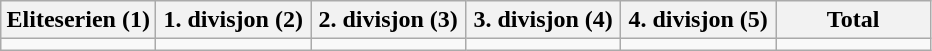<table class="wikitable">
<tr>
<th width="16.6%">Eliteserien (1)</th>
<th width="16.6%">1. divisjon (2)</th>
<th width="16.6%">2. divisjon (3)</th>
<th width="16.6%">3. divisjon (4)</th>
<th width="16.6%">4. divisjon (5)</th>
<th width="16.6%">Total</th>
</tr>
<tr>
<td></td>
<td></td>
<td></td>
<td></td>
<td></td>
<td></td>
</tr>
</table>
